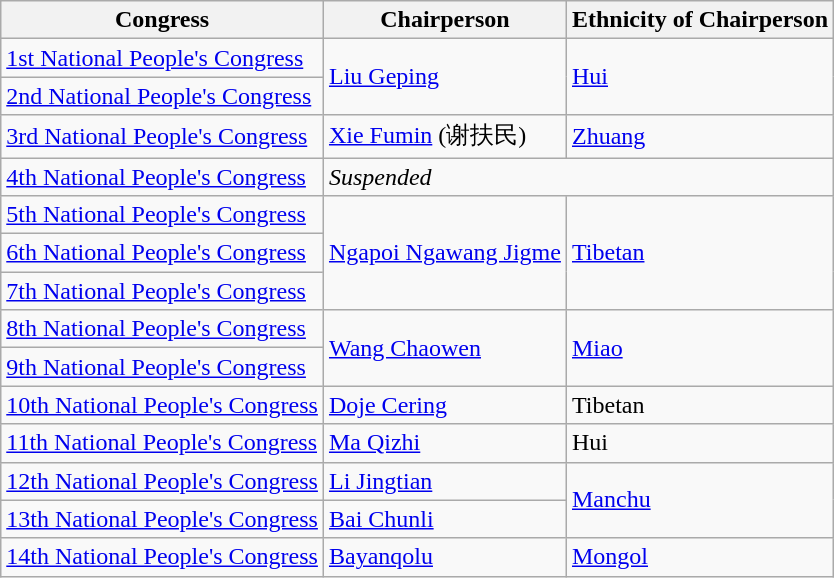<table class="wikitable sortable">
<tr>
<th>Congress</th>
<th>Chairperson</th>
<th>Ethnicity of Chairperson</th>
</tr>
<tr>
<td><a href='#'>1st National People's Congress</a></td>
<td rowspan=2><a href='#'>Liu Geping</a></td>
<td rowspan="2"><a href='#'>Hui</a></td>
</tr>
<tr>
<td><a href='#'>2nd National People's Congress</a></td>
</tr>
<tr>
<td><a href='#'>3rd National People's Congress</a></td>
<td><a href='#'>Xie Fumin</a> (谢扶民)</td>
<td><a href='#'>Zhuang</a></td>
</tr>
<tr>
<td><a href='#'>4th National People's Congress</a></td>
<td colspan=2><em>Suspended</em></td>
</tr>
<tr>
<td><a href='#'>5th National People's Congress</a></td>
<td rowspan=3><a href='#'>Ngapoi Ngawang Jigme</a></td>
<td rowspan="3"><a href='#'>Tibetan</a></td>
</tr>
<tr>
<td><a href='#'>6th National People's Congress</a></td>
</tr>
<tr>
<td><a href='#'>7th National People's Congress</a></td>
</tr>
<tr>
<td><a href='#'>8th National People's Congress</a></td>
<td rowspan=2><a href='#'>Wang Chaowen</a></td>
<td rowspan="2"><a href='#'>Miao</a></td>
</tr>
<tr>
<td><a href='#'>9th National People's Congress</a></td>
</tr>
<tr>
<td><a href='#'>10th National People's Congress</a></td>
<td><a href='#'>Doje Cering</a></td>
<td>Tibetan</td>
</tr>
<tr>
<td><a href='#'>11th National People's Congress</a></td>
<td><a href='#'>Ma Qizhi</a></td>
<td>Hui</td>
</tr>
<tr>
<td><a href='#'>12th National People's Congress</a></td>
<td><a href='#'>Li Jingtian</a></td>
<td rowspan="2"><a href='#'>Manchu</a></td>
</tr>
<tr>
<td><a href='#'>13th National People's Congress</a></td>
<td><a href='#'>Bai Chunli</a></td>
</tr>
<tr>
<td><a href='#'>14th National People's Congress</a></td>
<td><a href='#'>Bayanqolu</a></td>
<td><a href='#'>Mongol</a></td>
</tr>
</table>
